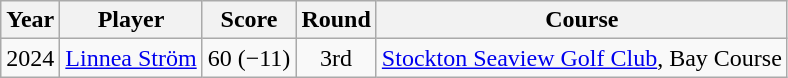<table class="wikitable">
<tr>
<th>Year</th>
<th>Player</th>
<th>Score</th>
<th>Round</th>
<th>Course</th>
</tr>
<tr>
<td>2024</td>
<td><a href='#'>Linnea Ström</a></td>
<td>60 (−11)</td>
<td align=center>3rd</td>
<td><a href='#'>Stockton Seaview Golf Club</a>, Bay Course</td>
</tr>
</table>
